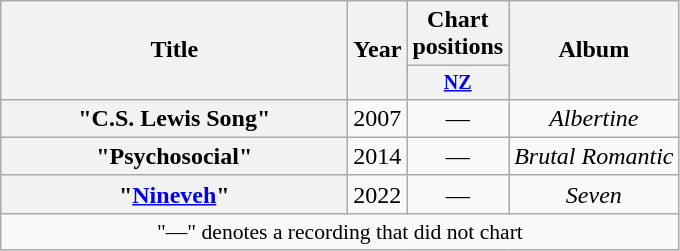<table class="wikitable plainrowheaders" style="text-align:center;">
<tr>
<th rowspan="2" style="width:14em;">Title</th>
<th rowspan="2">Year</th>
<th colspan="1">Chart positions</th>
<th rowspan="2">Album</th>
</tr>
<tr style="font-size:smaller;">
<th width="45"><a href='#'>NZ</a><br></th>
</tr>
<tr>
<th scope="row">"C.S. Lewis Song"</th>
<td>2007</td>
<td>—</td>
<td><em>Albertine</em></td>
</tr>
<tr>
<th scope="row">"Psychosocial"</th>
<td>2014</td>
<td>—</td>
<td><em>Brutal Romantic</em></td>
</tr>
<tr>
<th scope="row">"<a href='#'>Nineveh</a>"</th>
<td>2022</td>
<td>—</td>
<td><em>Seven</em></td>
</tr>
<tr>
<td colspan="4" style="font-size:90%">"—" denotes a recording that did not chart</td>
</tr>
</table>
